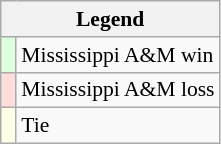<table class="wikitable" style="font-size:90%">
<tr>
<th colspan="2">Legend</th>
</tr>
<tr>
<td bgcolor="#DDFFDD"> </td>
<td>Mississippi A&M win</td>
</tr>
<tr>
<td bgcolor="#FFDDDD"> </td>
<td>Mississippi A&M loss</td>
</tr>
<tr>
<td bgcolor="#FFFFE6"> </td>
<td>Tie</td>
</tr>
</table>
